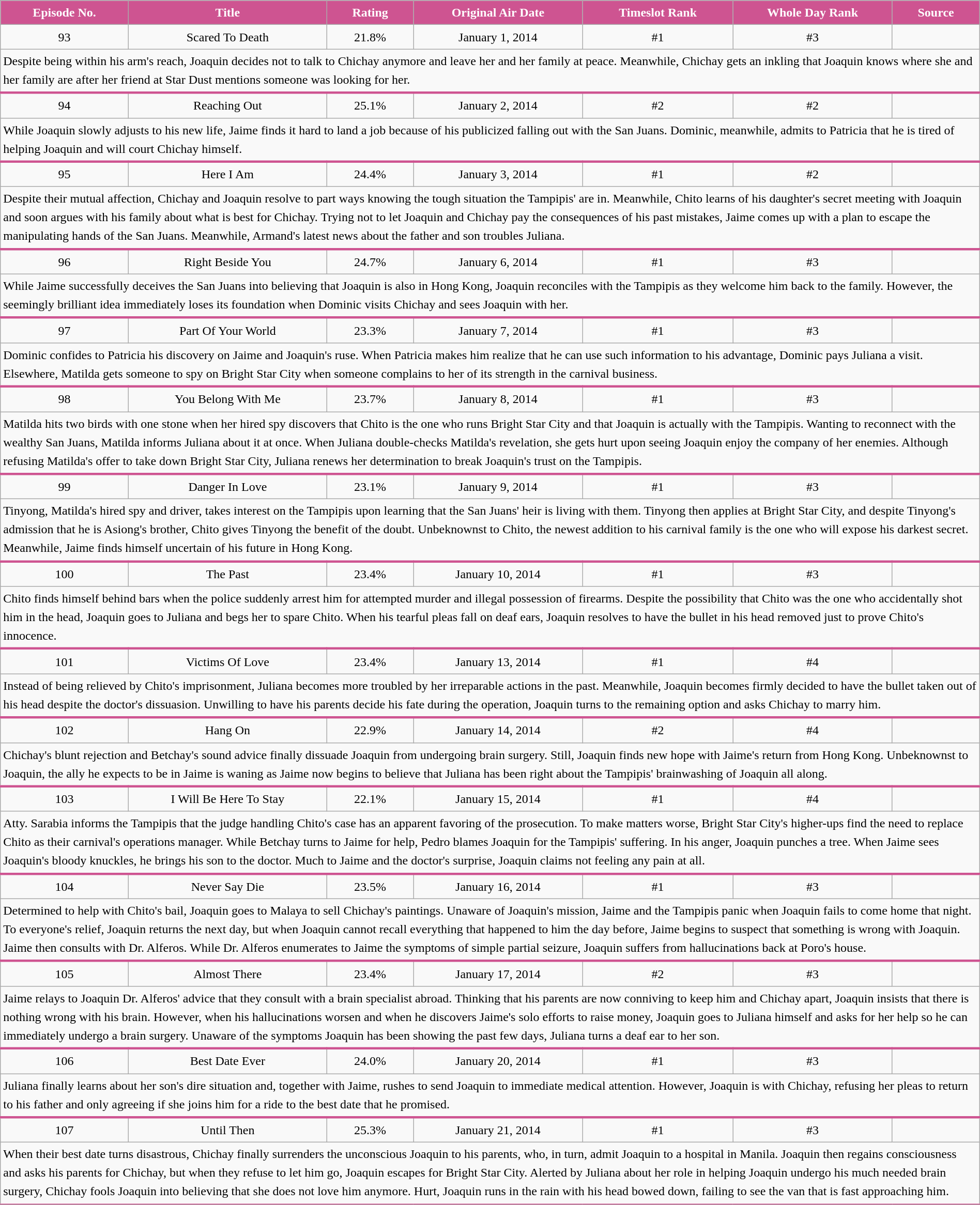<table class="wikitable" style="text-align:center; background:#f9f9f9; line-height:16px; line-height:150%" width="100%">
<tr style="color:white;">
<th style="background:#ce5491;">Episode No.</th>
<th style="background:#ce5491;">Title</th>
<th style="background:#ce5491;">Rating</th>
<th style="background:#ce5491;">Original Air Date</th>
<th style="background:#ce5491;">Timeslot Rank</th>
<th style="background:#ce5491;">Whole Day Rank</th>
<th style="background:#ce5491;">Source</th>
</tr>
<tr>
<td>93</td>
<td>Scared To Death</td>
<td>21.8%</td>
<td>January 1, 2014</td>
<td>#1</td>
<td>#3</td>
<td></td>
</tr>
<tr>
<td colspan = "7" style="text-align: left; border-bottom: 3px solid #ce5491;">Despite being within his arm's reach, Joaquin decides not to talk to Chichay anymore and leave her and her family at peace. Meanwhile, Chichay gets an inkling that Joaquin knows where she and her family are after her friend at Star Dust mentions someone was looking for her.</td>
</tr>
<tr>
<td>94</td>
<td>Reaching Out</td>
<td>25.1%</td>
<td>January 2, 2014</td>
<td>#2</td>
<td>#2</td>
<td></td>
</tr>
<tr>
<td colspan = "7" style="text-align: left; border-bottom: 3px solid #ce5491;">While Joaquin slowly adjusts to his new life, Jaime finds it hard to land a job because of his publicized falling out with the San Juans. Dominic, meanwhile, admits to Patricia that he is tired of helping Joaquin and will court Chichay himself.</td>
</tr>
<tr>
<td>95</td>
<td>Here I Am</td>
<td>24.4%</td>
<td>January 3, 2014</td>
<td>#1</td>
<td>#2</td>
<td></td>
</tr>
<tr>
<td colspan = "7" style="text-align: left; border-bottom: 3px solid #ce5491;">Despite their mutual affection, Chichay and Joaquin resolve to part ways knowing the tough situation the Tampipis' are in. Meanwhile, Chito learns of his daughter's secret meeting with Joaquin and soon argues with his family about what is best for Chichay. Trying not to let Joaquin and Chichay pay the consequences of his past mistakes, Jaime comes up with a plan to escape the manipulating hands of the San Juans. Meanwhile, Armand's latest news about the father and son troubles Juliana.</td>
</tr>
<tr>
<td>96</td>
<td>Right Beside You</td>
<td>24.7%</td>
<td>January 6, 2014</td>
<td>#1</td>
<td>#3</td>
<td></td>
</tr>
<tr>
<td colspan = "7" style="text-align: left; border-bottom: 3px solid #ce5491;">While Jaime successfully deceives the San Juans into believing that Joaquin is also in Hong Kong, Joaquin reconciles with the Tampipis as they welcome him back to the family. However, the seemingly brilliant idea immediately loses its foundation when Dominic visits Chichay and sees Joaquin with her.</td>
</tr>
<tr>
<td>97</td>
<td>Part Of Your World</td>
<td>23.3%</td>
<td>January 7, 2014</td>
<td>#1</td>
<td>#3</td>
<td></td>
</tr>
<tr>
<td colspan = "7" style="text-align: left; border-bottom: 3px solid #ce5491;">Dominic confides to Patricia his discovery on Jaime and Joaquin's ruse. When Patricia makes him realize that he can use such information to his advantage, Dominic pays Juliana a visit. Elsewhere, Matilda gets someone to spy on Bright Star City when someone complains to her of its strength in the carnival business.</td>
</tr>
<tr>
<td>98</td>
<td>You Belong With Me</td>
<td>23.7%</td>
<td>January 8, 2014</td>
<td>#1</td>
<td>#3</td>
<td></td>
</tr>
<tr>
<td colspan = "7" style="text-align: left; border-bottom: 3px solid #ce5491;">Matilda hits two birds with one stone when her hired spy discovers that Chito is the one who runs Bright Star City and that Joaquin is actually with the Tampipis. Wanting to reconnect with the wealthy San Juans, Matilda informs Juliana about it at once. When Juliana double-checks Matilda's revelation, she gets hurt upon seeing Joaquin enjoy the company of her enemies. Although refusing Matilda's offer to take down Bright Star City, Juliana renews her determination to break Joaquin's trust on the Tampipis.</td>
</tr>
<tr>
<td>99</td>
<td>Danger In Love</td>
<td>23.1%</td>
<td>January 9, 2014</td>
<td>#1</td>
<td>#3</td>
<td></td>
</tr>
<tr>
<td colspan = "7" style="text-align: left; border-bottom: 3px solid #ce5491;">Tinyong, Matilda's hired spy and driver, takes interest on the Tampipis upon learning that the San Juans' heir is living with them. Tinyong then applies at Bright Star City, and despite Tinyong's admission that he is Asiong's brother, Chito gives Tinyong the benefit of the doubt. Unbeknownst to Chito, the newest addition to his carnival family is the one who will expose his darkest secret. Meanwhile, Jaime finds himself uncertain of his future in Hong Kong.</td>
</tr>
<tr>
<td>100</td>
<td>The Past</td>
<td>23.4%</td>
<td>January 10, 2014</td>
<td>#1</td>
<td>#3</td>
<td></td>
</tr>
<tr>
<td colspan = "7" style="text-align: left; border-bottom: 3px solid #ce5491;">Chito finds himself behind bars when the police suddenly arrest him for attempted murder and illegal possession of firearms. Despite the possibility that Chito was the one who accidentally shot him in the head, Joaquin goes to Juliana and begs her to spare Chito. When his tearful pleas fall on deaf ears, Joaquin resolves to have the bullet in his head removed just to prove Chito's innocence.</td>
</tr>
<tr>
<td>101</td>
<td>Victims Of Love</td>
<td>23.4%</td>
<td>January 13, 2014</td>
<td>#1</td>
<td>#4</td>
<td></td>
</tr>
<tr>
<td colspan = "7" style="text-align: left; border-bottom: 3px solid #ce5491;">Instead of being relieved by Chito's imprisonment, Juliana becomes more troubled by her irreparable actions in the past. Meanwhile, Joaquin becomes firmly decided to have the bullet taken out of his head despite the doctor's dissuasion. Unwilling to have his parents decide his fate during the operation, Joaquin turns to the remaining option and asks Chichay to marry him.</td>
</tr>
<tr>
<td>102</td>
<td>Hang On</td>
<td>22.9%</td>
<td>January 14, 2014</td>
<td>#2</td>
<td>#4</td>
<td></td>
</tr>
<tr>
<td colspan = "7" style="text-align: left; border-bottom: 3px solid #ce5491;">Chichay's blunt rejection and Betchay's sound advice finally dissuade Joaquin from undergoing brain surgery. Still, Joaquin finds new hope with Jaime's return from Hong Kong. Unbeknownst to Joaquin, the ally he expects to be in Jaime is waning as Jaime now begins to believe that Juliana has been right about the Tampipis' brainwashing of Joaquin all along.</td>
</tr>
<tr>
<td>103</td>
<td>I Will Be Here To Stay</td>
<td>22.1%</td>
<td>January 15, 2014</td>
<td>#1</td>
<td>#4</td>
<td></td>
</tr>
<tr>
<td colspan = "7" style="text-align: left; border-bottom: 3px solid #ce5491;">Atty. Sarabia informs the Tampipis that the judge handling Chito's case has an apparent favoring of the prosecution. To make matters worse, Bright Star City's higher-ups find the need to replace Chito as their carnival's operations manager. While Betchay turns to Jaime for help, Pedro blames Joaquin for the Tampipis' suffering. In his anger, Joaquin punches a tree. When Jaime sees Joaquin's bloody knuckles, he brings his son to the doctor. Much to Jaime and the doctor's surprise, Joaquin claims not feeling any pain at all.</td>
</tr>
<tr>
<td>104</td>
<td>Never Say Die</td>
<td>23.5%</td>
<td>January 16, 2014</td>
<td>#1</td>
<td>#3</td>
<td></td>
</tr>
<tr>
<td colspan = "7" style="text-align: left; border-bottom: 3px solid #ce5491;">Determined to help with Chito's bail, Joaquin goes to Malaya to sell Chichay's paintings. Unaware of Joaquin's mission, Jaime and the Tampipis panic when Joaquin fails to come home that night. To everyone's relief, Joaquin returns the next day, but when Joaquin cannot recall everything that happened to him the day before, Jaime begins to suspect that something is wrong with Joaquin. Jaime then consults with Dr. Alferos. While Dr. Alferos enumerates to Jaime the symptoms of simple partial seizure, Joaquin suffers from hallucinations back at Poro's house.</td>
</tr>
<tr>
<td>105</td>
<td>Almost There</td>
<td>23.4%</td>
<td>January 17, 2014</td>
<td>#2</td>
<td>#3</td>
<td></td>
</tr>
<tr>
<td colspan = "7" style="text-align: left; border-bottom: 3px solid #ce5491;">Jaime relays to Joaquin Dr. Alferos' advice that they consult with a brain specialist abroad. Thinking that his parents are now conniving to keep him and Chichay apart, Joaquin insists that there is nothing wrong with his brain. However, when his hallucinations worsen and when he discovers Jaime's solo efforts to raise money, Joaquin goes to Juliana himself and asks for her help so he can immediately undergo a brain surgery. Unaware of the symptoms Joaquin has been showing the past few days, Juliana turns a deaf ear to her son.</td>
</tr>
<tr>
<td>106</td>
<td>Best Date Ever</td>
<td>24.0%</td>
<td>January 20, 2014</td>
<td>#1</td>
<td>#3</td>
<td></td>
</tr>
<tr>
<td colspan = "7" style="text-align: left; border-bottom: 3px solid #ce5491;">Juliana finally learns about her son's dire situation and, together with Jaime, rushes to send Joaquin to immediate medical attention. However, Joaquin is with Chichay, refusing her pleas to return to his father and only agreeing if she joins him for a ride to the best date that he promised.</td>
</tr>
<tr>
<td>107</td>
<td>Until Then</td>
<td>25.3%</td>
<td>January 21, 2014</td>
<td>#1</td>
<td>#3</td>
<td></td>
</tr>
<tr>
<td colspan = "7" style="text-align: left; border-bottom: 3px solid #ce5491;">When their best date turns disastrous, Chichay finally surrenders the unconscious Joaquin to his parents, who, in turn, admit Joaquin to a hospital in Manila. Joaquin then regains consciousness and asks his parents for Chichay, but when they refuse to let him go, Joaquin escapes for Bright Star City. Alerted by Juliana about her role in helping Joaquin undergo his much needed brain surgery, Chichay fools Joaquin into believing that she does not love him anymore. Hurt, Joaquin runs in the rain with his head bowed down, failing to see the van that is fast approaching him.</td>
</tr>
<tr>
</tr>
</table>
